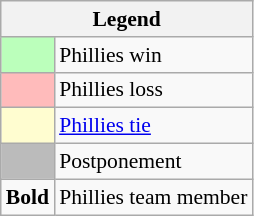<table class="wikitable" style="font-size:90%">
<tr>
<th colspan="2">Legend</th>
</tr>
<tr>
<td style="background:#bfb;"> </td>
<td>Phillies win</td>
</tr>
<tr>
<td style="background:#fbb;"> </td>
<td>Phillies loss</td>
</tr>
<tr>
<td style="background:#fffdd0;"> </td>
<td><a href='#'>Phillies tie</a> </td>
</tr>
<tr>
<td style="background:#bbb;"> </td>
<td>Postponement</td>
</tr>
<tr>
<td><strong>Bold</strong></td>
<td>Phillies team member</td>
</tr>
</table>
